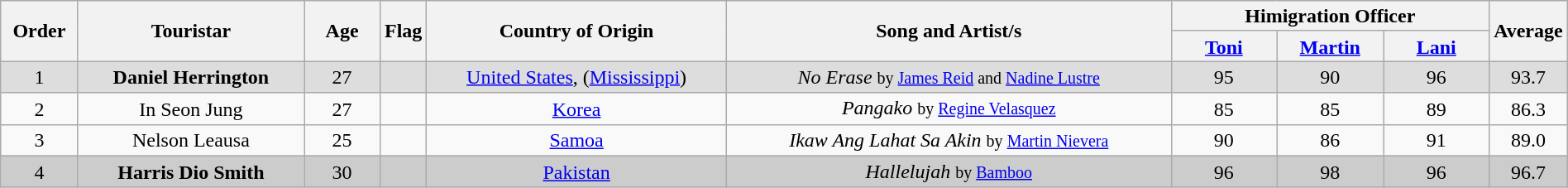<table class="wikitable" style="text-align:center; line-height:17px; width:100%;">
<tr>
<th scope="col" rowspan="2" width="05%">Order</th>
<th scope="col" rowspan="2" width="15%">Touristar</th>
<th scope="col" rowspan="2" width="05%">Age</th>
<th scope="col" rowspan="2" width="02%">Flag</th>
<th scope="col" rowspan="2" width="20%">Country of Origin</th>
<th scope="col" rowspan="2" width="30%">Song and Artist/s</th>
<th scope="col" colspan="3" width="28%">Himigration Officer</th>
<th scope="col" rowspan="2" width="07%">Average</th>
</tr>
<tr>
<th width="07%"><a href='#'>Toni</a></th>
<th width="07%"><a href='#'>Martin</a></th>
<th width="07%"><a href='#'>Lani</a></th>
</tr>
<tr style="background:#DDD;">
<td>1</td>
<td><strong>Daniel Herrington</strong></td>
<td>27</td>
<td></td>
<td><a href='#'>United States</a>, (<a href='#'>Mississippi</a>)</td>
<td><em>No Erase</em> <small>by <a href='#'>James Reid</a> and <a href='#'>Nadine Lustre</a></small></td>
<td>95</td>
<td>90</td>
<td>96</td>
<td>93.7</td>
</tr>
<tr>
<td>2</td>
<td>In Seon Jung</td>
<td>27</td>
<td></td>
<td><a href='#'>Korea</a></td>
<td><em>Pangako</em> <small>by <a href='#'>Regine Velasquez</a></small></td>
<td>85</td>
<td>85</td>
<td>89</td>
<td>86.3</td>
</tr>
<tr>
<td>3</td>
<td>Nelson Leausa</td>
<td>25</td>
<td></td>
<td><a href='#'>Samoa</a></td>
<td><em>Ikaw Ang Lahat Sa Akin</em> <small>by <a href='#'>Martin Nievera</a></small></td>
<td>90</td>
<td>86</td>
<td>91</td>
<td>89.0</td>
</tr>
<tr style="background:#CCC;">
<td>4</td>
<td><strong>Harris Dio Smith</strong></td>
<td>30</td>
<td></td>
<td><a href='#'>Pakistan</a></td>
<td><em>Hallelujah</em> <small>by <a href='#'>Bamboo</a></small></td>
<td>96</td>
<td>98</td>
<td>96</td>
<td>96.7</td>
</tr>
</table>
